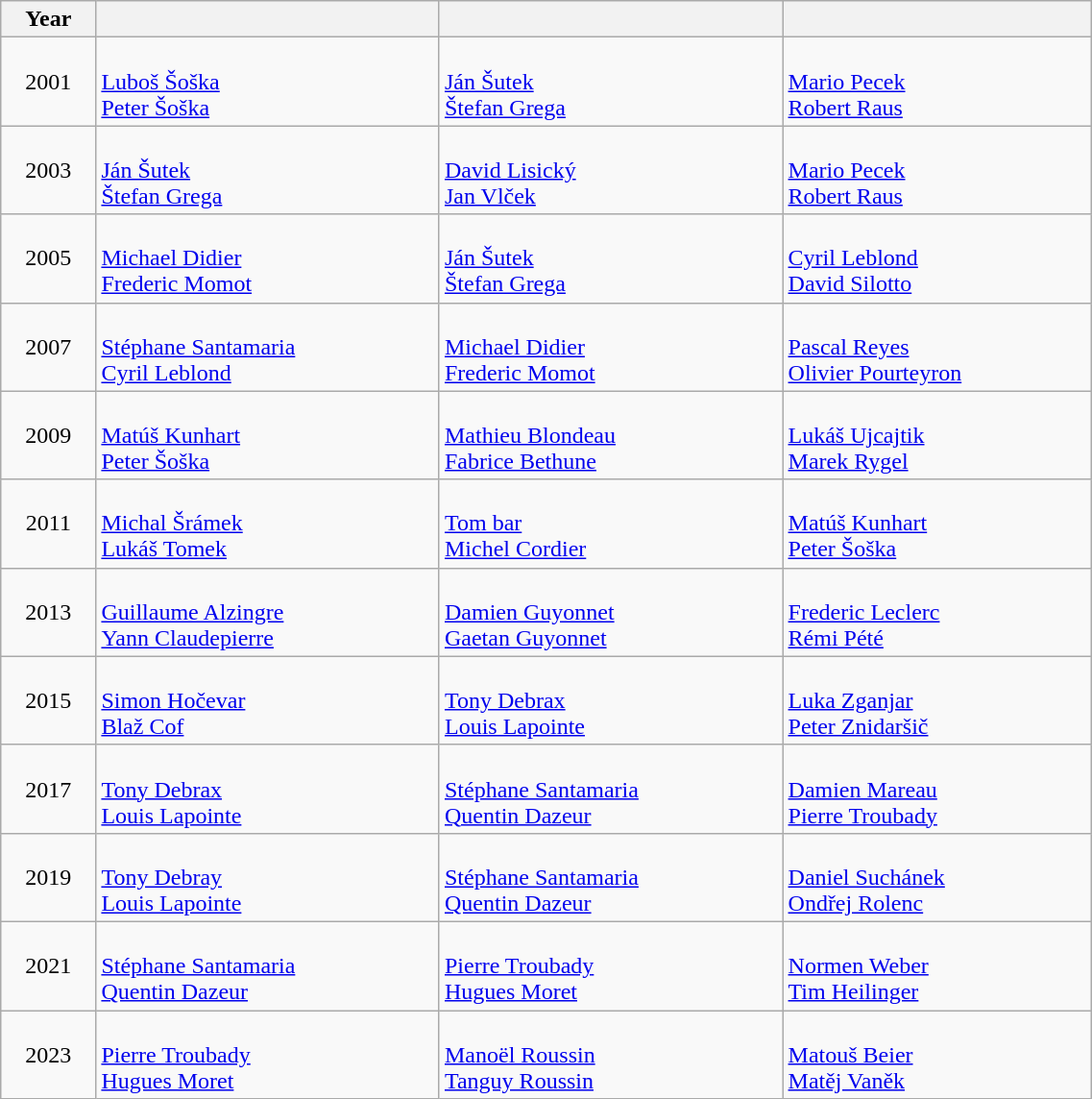<table class="wikitable" width=60% style="font-size:100%; text-align:left;">
<tr>
<th>Year</th>
<th></th>
<th></th>
<th></th>
</tr>
<tr>
<td align=center>2001</td>
<td><br><a href='#'>Luboš Šoška</a><br><a href='#'>Peter Šoška</a></td>
<td><br><a href='#'>Ján Šutek</a><br><a href='#'>Štefan Grega</a></td>
<td><br><a href='#'>Mario Pecek</a><br><a href='#'>Robert Raus</a></td>
</tr>
<tr>
<td align=center>2003</td>
<td><br><a href='#'>Ján Šutek</a><br><a href='#'>Štefan Grega</a></td>
<td><br><a href='#'>David Lisický</a><br><a href='#'>Jan Vlček</a></td>
<td><br><a href='#'>Mario Pecek</a><br><a href='#'>Robert Raus</a></td>
</tr>
<tr>
<td align=center>2005</td>
<td><br><a href='#'>Michael Didier</a><br><a href='#'>Frederic Momot</a></td>
<td><br><a href='#'>Ján Šutek</a><br><a href='#'>Štefan Grega</a></td>
<td><br><a href='#'>Cyril Leblond</a><br><a href='#'>David Silotto</a></td>
</tr>
<tr>
<td align=center>2007</td>
<td><br><a href='#'>Stéphane Santamaria</a><br><a href='#'>Cyril Leblond</a></td>
<td><br><a href='#'>Michael Didier</a><br><a href='#'>Frederic Momot</a></td>
<td><br><a href='#'>Pascal Reyes</a><br><a href='#'>Olivier Pourteyron</a></td>
</tr>
<tr>
<td align=center>2009</td>
<td><br><a href='#'>Matúš Kunhart</a><br><a href='#'>Peter Šoška</a></td>
<td><br><a href='#'>Mathieu Blondeau</a><br><a href='#'>Fabrice Bethune</a></td>
<td><br><a href='#'>Lukáš Ujcajtik</a><br><a href='#'>Marek Rygel</a></td>
</tr>
<tr>
<td align=center>2011</td>
<td><br><a href='#'>Michal Šrámek</a><br><a href='#'>Lukáš Tomek</a></td>
<td><br><a href='#'>Tom bar</a><br><a href='#'>Michel Cordier</a></td>
<td><br><a href='#'>Matúš Kunhart</a><br><a href='#'>Peter Šoška</a></td>
</tr>
<tr>
<td align=center>2013</td>
<td><br><a href='#'>Guillaume Alzingre</a><br><a href='#'>Yann Claudepierre</a></td>
<td><br><a href='#'>Damien Guyonnet</a><br><a href='#'>Gaetan Guyonnet</a></td>
<td><br><a href='#'>Frederic Leclerc</a><br><a href='#'>Rémi Pété</a></td>
</tr>
<tr>
<td align=center>2015</td>
<td><br><a href='#'>Simon Hočevar</a><br><a href='#'>Blaž Cof</a></td>
<td><br><a href='#'>Tony Debrax</a><br><a href='#'>Louis Lapointe</a></td>
<td><br><a href='#'>Luka Zganjar</a><br><a href='#'>Peter Znidaršič</a></td>
</tr>
<tr>
<td align=center>2017</td>
<td><br><a href='#'>Tony Debrax</a><br><a href='#'>Louis Lapointe</a></td>
<td><br><a href='#'>Stéphane Santamaria</a><br><a href='#'>Quentin Dazeur</a></td>
<td><br><a href='#'>Damien Mareau</a><br><a href='#'>Pierre Troubady</a></td>
</tr>
<tr>
<td align=center>2019</td>
<td><br><a href='#'>Tony Debray</a><br><a href='#'>Louis Lapointe</a></td>
<td><br><a href='#'>Stéphane Santamaria</a><br><a href='#'>Quentin Dazeur</a></td>
<td><br><a href='#'>Daniel Suchánek</a><br><a href='#'>Ondřej Rolenc</a></td>
</tr>
<tr>
<td align=center>2021</td>
<td><br><a href='#'>Stéphane Santamaria</a><br><a href='#'>Quentin Dazeur</a></td>
<td><br><a href='#'>Pierre Troubady</a><br><a href='#'>Hugues Moret</a></td>
<td><br><a href='#'>Normen Weber</a><br><a href='#'>Tim Heilinger</a></td>
</tr>
<tr>
<td align=center>2023</td>
<td><br><a href='#'>Pierre Troubady</a><br><a href='#'>Hugues Moret</a></td>
<td><br><a href='#'>Manoël Roussin</a><br><a href='#'>Tanguy Roussin</a></td>
<td><br><a href='#'>Matouš Beier</a><br><a href='#'>Matěj Vaněk</a></td>
</tr>
</table>
